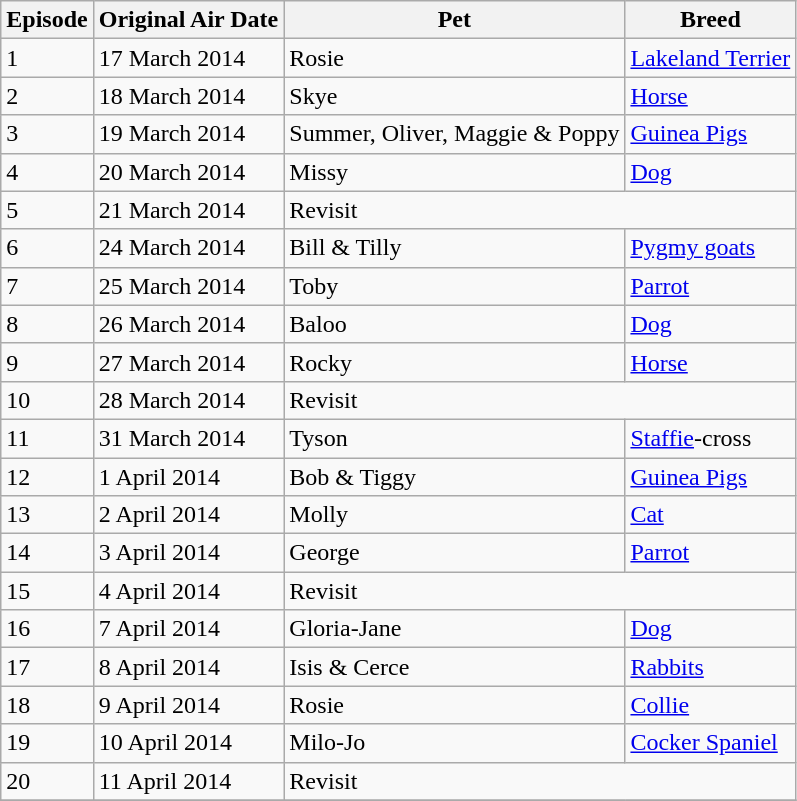<table class="wikitable">
<tr>
<th>Episode</th>
<th>Original Air Date</th>
<th>Pet</th>
<th>Breed</th>
</tr>
<tr>
<td>1</td>
<td>17 March 2014</td>
<td>Rosie</td>
<td><a href='#'>Lakeland Terrier</a></td>
</tr>
<tr>
<td>2</td>
<td>18 March 2014</td>
<td>Skye</td>
<td><a href='#'>Horse</a></td>
</tr>
<tr>
<td>3</td>
<td>19 March 2014</td>
<td>Summer, Oliver, Maggie & Poppy</td>
<td><a href='#'>Guinea Pigs</a></td>
</tr>
<tr>
<td>4</td>
<td>20 March 2014</td>
<td>Missy</td>
<td><a href='#'>Dog</a></td>
</tr>
<tr>
<td>5</td>
<td>21 March 2014</td>
<td colspan=2>Revisit</td>
</tr>
<tr>
<td>6</td>
<td>24 March 2014</td>
<td>Bill & Tilly</td>
<td><a href='#'>Pygmy goats</a></td>
</tr>
<tr>
<td>7</td>
<td>25 March 2014</td>
<td>Toby</td>
<td><a href='#'>Parrot</a></td>
</tr>
<tr>
<td>8</td>
<td>26 March 2014</td>
<td>Baloo</td>
<td><a href='#'>Dog</a></td>
</tr>
<tr>
<td>9</td>
<td>27 March 2014</td>
<td>Rocky</td>
<td><a href='#'>Horse</a></td>
</tr>
<tr>
<td>10</td>
<td>28 March 2014</td>
<td colspan=2>Revisit</td>
</tr>
<tr>
<td>11</td>
<td>31 March 2014</td>
<td>Tyson</td>
<td><a href='#'>Staffie</a>-cross</td>
</tr>
<tr>
<td>12</td>
<td>1 April 2014</td>
<td>Bob & Tiggy</td>
<td><a href='#'>Guinea Pigs</a></td>
</tr>
<tr>
<td>13</td>
<td>2 April 2014</td>
<td>Molly</td>
<td><a href='#'>Cat</a></td>
</tr>
<tr>
<td>14</td>
<td>3 April 2014</td>
<td>George</td>
<td><a href='#'>Parrot</a></td>
</tr>
<tr>
<td>15</td>
<td>4 April 2014</td>
<td colspan=2>Revisit</td>
</tr>
<tr>
<td>16</td>
<td>7 April 2014</td>
<td>Gloria-Jane</td>
<td><a href='#'>Dog</a></td>
</tr>
<tr>
<td>17</td>
<td>8 April 2014</td>
<td>Isis & Cerce</td>
<td><a href='#'>Rabbits</a></td>
</tr>
<tr>
<td>18</td>
<td>9 April 2014</td>
<td>Rosie</td>
<td><a href='#'>Collie</a></td>
</tr>
<tr>
<td>19</td>
<td>10 April 2014</td>
<td>Milo-Jo</td>
<td><a href='#'>Cocker Spaniel</a></td>
</tr>
<tr>
<td>20</td>
<td>11 April 2014</td>
<td colspan=2>Revisit</td>
</tr>
<tr>
</tr>
</table>
